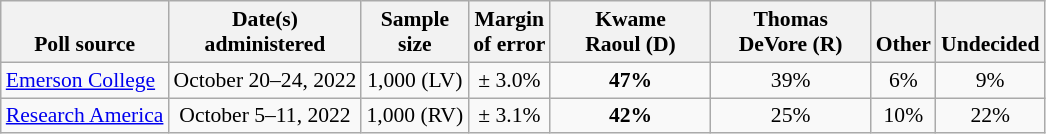<table class="wikitable" style="font-size:90%;text-align:center;">
<tr style="vertical-align:bottom">
<th>Poll source</th>
<th>Date(s)<br>administered</th>
<th>Sample<br>size</th>
<th>Margin<br>of error</th>
<th style="width:100px;">Kwame<br>Raoul (D)</th>
<th style="width:100px;">Thomas<br>DeVore (R)</th>
<th>Other</th>
<th>Undecided</th>
</tr>
<tr>
<td style="text-align:left;"><a href='#'>Emerson College</a></td>
<td>October 20–24, 2022</td>
<td>1,000 (LV)</td>
<td>± 3.0%</td>
<td><strong>47%</strong></td>
<td>39%</td>
<td>6%</td>
<td>9%</td>
</tr>
<tr>
<td style="text-align:left;"><a href='#'>Research America</a></td>
<td>October 5–11, 2022</td>
<td>1,000 (RV)</td>
<td>± 3.1%</td>
<td><strong>42%</strong></td>
<td>25%</td>
<td>10%</td>
<td>22%</td>
</tr>
</table>
